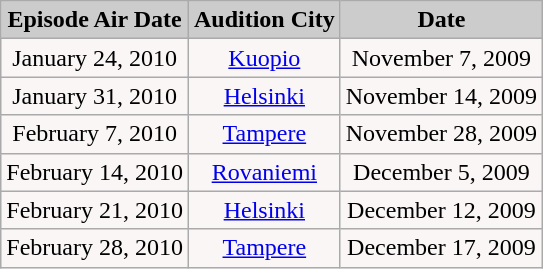<table class="wikitable" border="1">
<tr>
<td bgcolor="#CCCCCC" align="Center"><strong>Episode Air Date</strong></td>
<td bgcolor="#CCCCCC" align="Center"><strong>Audition City</strong></td>
<td bgcolor="#CCCCCC" align="Center"><strong>Date</strong></td>
</tr>
<tr>
<td align="center" bgcolor="#FAF6F6">January 24, 2010</td>
<td align="center" bgcolor="#FAF6F6"><a href='#'>Kuopio</a></td>
<td align="center" bgcolor="#FAF6F6">November 7, 2009</td>
</tr>
<tr>
<td align="center" bgcolor="#FAF6F6">January 31, 2010</td>
<td align="center" bgcolor="#FAF6F6"><a href='#'>Helsinki</a></td>
<td align="center" bgcolor="#FAF6F6">November 14, 2009</td>
</tr>
<tr>
<td align="center" bgcolor="#FAF6F6">February 7, 2010</td>
<td align="center" bgcolor="#FAF6F6"><a href='#'>Tampere</a></td>
<td align="center" bgcolor="#FAF6F6">November 28, 2009</td>
</tr>
<tr>
<td align="center" bgcolor="#FAF6F6">February 14, 2010</td>
<td align="center" bgcolor="#FAF6F6"><a href='#'>Rovaniemi</a></td>
<td align="center" bgcolor="#FAF6F6">December 5, 2009</td>
</tr>
<tr>
<td align="center" bgcolor="#FAF6F6">February 21, 2010</td>
<td align="center" bgcolor="#FAF6F6"><a href='#'>Helsinki</a></td>
<td align="center" bgcolor="#FAF6F6">December 12, 2009</td>
</tr>
<tr>
<td align="center" bgcolor="#FAF6F6">February 28, 2010</td>
<td align="center" bgcolor="#FAF6F6"><a href='#'>Tampere</a></td>
<td align="center" bgcolor="#FAF6F6">December 17, 2009</td>
</tr>
</table>
